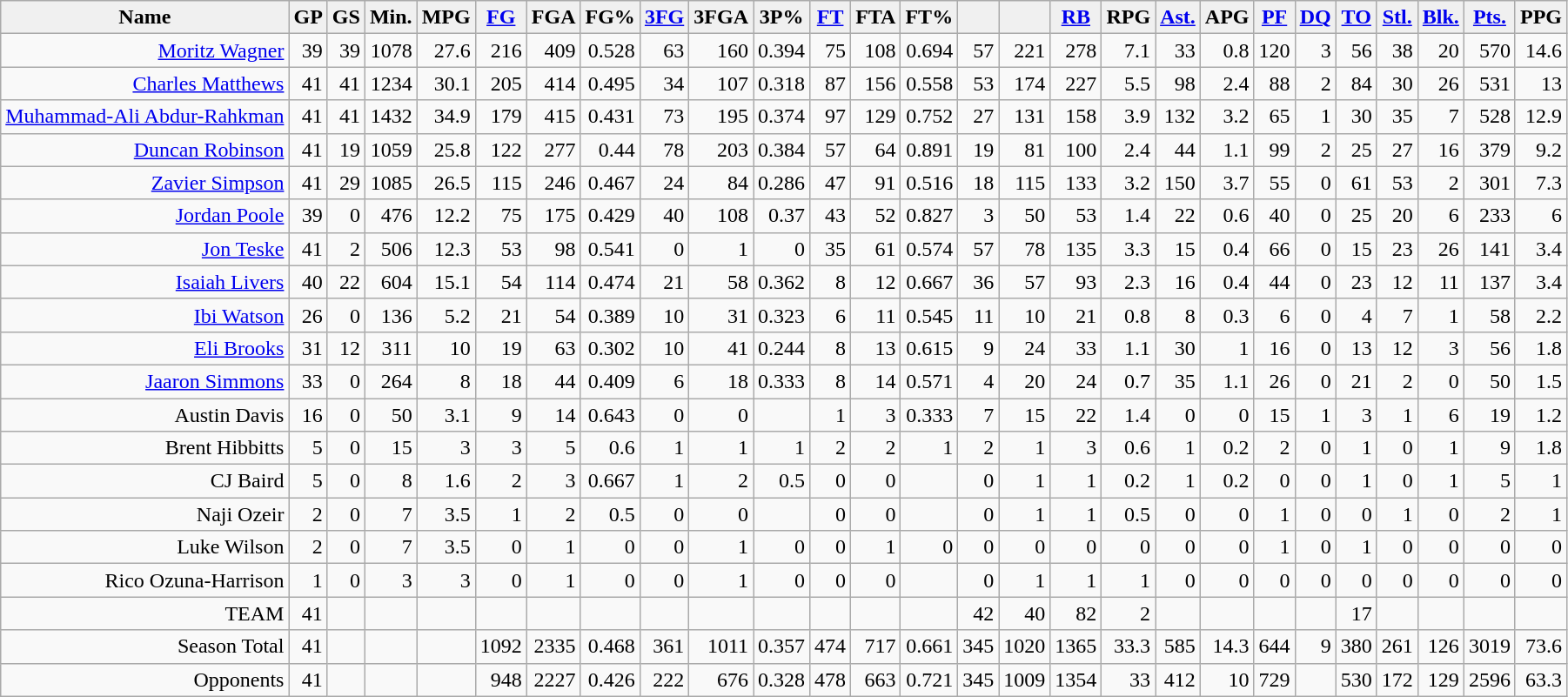<table class="wikitable sortable" style="text-align:right">
<tr>
<td style="text-align:center; background:#f0f0f0;"><strong>Name</strong></td>
<td style="text-align:center; background:#f0f0f0;"><strong>GP</strong></td>
<td style="text-align:center; background:#f0f0f0;"><strong>GS</strong></td>
<td style="text-align:center; background:#f0f0f0;"><strong>Min.</strong></td>
<td style="text-align:center; background:#f0f0f0;"><strong>MPG</strong></td>
<td style="text-align:center; background:#f0f0f0;"><strong><a href='#'>FG</a></strong></td>
<td style="text-align:center; background:#f0f0f0;"><strong>FGA</strong></td>
<td style="text-align:center; background:#f0f0f0;"><strong>FG%</strong></td>
<td style="text-align:center; background:#f0f0f0;"><strong><a href='#'>3FG</a></strong></td>
<td style="text-align:center; background:#f0f0f0;"><strong>3FGA</strong></td>
<td style="text-align:center; background:#f0f0f0;"><strong>3P%</strong></td>
<td style="text-align:center; background:#f0f0f0;"><strong><a href='#'>FT</a></strong></td>
<td style="text-align:center; background:#f0f0f0;"><strong>FTA</strong></td>
<td style="text-align:center; background:#f0f0f0;"><strong>FT%</strong></td>
<td style="text-align:center; background:#f0f0f0;"><strong></strong></td>
<td style="text-align:center; background:#f0f0f0;"><strong></strong></td>
<td style="text-align:center; background:#f0f0f0;"><strong><a href='#'>RB</a></strong></td>
<td style="text-align:center; background:#f0f0f0;"><strong>RPG</strong></td>
<td style="text-align:center; background:#f0f0f0;"><strong><a href='#'>Ast.</a></strong></td>
<td style="text-align:center; background:#f0f0f0;"><strong>APG</strong></td>
<td style="text-align:center; background:#f0f0f0;"><strong><a href='#'>PF</a></strong></td>
<td style="text-align:center; background:#f0f0f0;"><strong><a href='#'>DQ</a></strong></td>
<td style="text-align:center; background:#f0f0f0;"><strong><a href='#'>TO</a></strong></td>
<td style="text-align:center; background:#f0f0f0;"><strong><a href='#'>Stl.</a></strong></td>
<td style="text-align:center; background:#f0f0f0;"><strong><a href='#'>Blk.</a></strong></td>
<td style="text-align:center; background:#f0f0f0;"><strong><a href='#'>Pts.</a></strong></td>
<td style="text-align:center; background:#f0f0f0;"><strong>PPG</strong></td>
</tr>
<tr>
<td><a href='#'>Moritz Wagner</a></td>
<td>39</td>
<td>39</td>
<td>1078</td>
<td>27.6</td>
<td>216</td>
<td>409</td>
<td>0.528</td>
<td>63</td>
<td>160</td>
<td>0.394</td>
<td>75</td>
<td>108</td>
<td>0.694</td>
<td>57</td>
<td>221</td>
<td>278</td>
<td>7.1</td>
<td>33</td>
<td>0.8</td>
<td>120</td>
<td>3</td>
<td>56</td>
<td>38</td>
<td>20</td>
<td>570</td>
<td>14.6</td>
</tr>
<tr>
<td><a href='#'>Charles Matthews</a></td>
<td>41</td>
<td>41</td>
<td>1234</td>
<td>30.1</td>
<td>205</td>
<td>414</td>
<td>0.495</td>
<td>34</td>
<td>107</td>
<td>0.318</td>
<td>87</td>
<td>156</td>
<td>0.558</td>
<td>53</td>
<td>174</td>
<td>227</td>
<td>5.5</td>
<td>98</td>
<td>2.4</td>
<td>88</td>
<td>2</td>
<td>84</td>
<td>30</td>
<td>26</td>
<td>531</td>
<td>13</td>
</tr>
<tr>
<td><a href='#'>Muhammad-Ali Abdur-Rahkman</a></td>
<td>41</td>
<td>41</td>
<td>1432</td>
<td>34.9</td>
<td>179</td>
<td>415</td>
<td>0.431</td>
<td>73</td>
<td>195</td>
<td>0.374</td>
<td>97</td>
<td>129</td>
<td>0.752</td>
<td>27</td>
<td>131</td>
<td>158</td>
<td>3.9</td>
<td>132</td>
<td>3.2</td>
<td>65</td>
<td>1</td>
<td>30</td>
<td>35</td>
<td>7</td>
<td>528</td>
<td>12.9</td>
</tr>
<tr>
<td><a href='#'>Duncan Robinson</a></td>
<td>41</td>
<td>19</td>
<td>1059</td>
<td>25.8</td>
<td>122</td>
<td>277</td>
<td>0.44</td>
<td>78</td>
<td>203</td>
<td>0.384</td>
<td>57</td>
<td>64</td>
<td>0.891</td>
<td>19</td>
<td>81</td>
<td>100</td>
<td>2.4</td>
<td>44</td>
<td>1.1</td>
<td>99</td>
<td>2</td>
<td>25</td>
<td>27</td>
<td>16</td>
<td>379</td>
<td>9.2</td>
</tr>
<tr>
<td><a href='#'>Zavier Simpson</a></td>
<td>41</td>
<td>29</td>
<td>1085</td>
<td>26.5</td>
<td>115</td>
<td>246</td>
<td>0.467</td>
<td>24</td>
<td>84</td>
<td>0.286</td>
<td>47</td>
<td>91</td>
<td>0.516</td>
<td>18</td>
<td>115</td>
<td>133</td>
<td>3.2</td>
<td>150</td>
<td>3.7</td>
<td>55</td>
<td>0</td>
<td>61</td>
<td>53</td>
<td>2</td>
<td>301</td>
<td>7.3</td>
</tr>
<tr>
<td><a href='#'>Jordan Poole</a></td>
<td>39</td>
<td>0</td>
<td>476</td>
<td>12.2</td>
<td>75</td>
<td>175</td>
<td>0.429</td>
<td>40</td>
<td>108</td>
<td>0.37</td>
<td>43</td>
<td>52</td>
<td>0.827</td>
<td>3</td>
<td>50</td>
<td>53</td>
<td>1.4</td>
<td>22</td>
<td>0.6</td>
<td>40</td>
<td>0</td>
<td>25</td>
<td>20</td>
<td>6</td>
<td>233</td>
<td>6</td>
</tr>
<tr>
<td><a href='#'>Jon Teske</a></td>
<td>41</td>
<td>2</td>
<td>506</td>
<td>12.3</td>
<td>53</td>
<td>98</td>
<td>0.541</td>
<td>0</td>
<td>1</td>
<td>0</td>
<td>35</td>
<td>61</td>
<td>0.574</td>
<td>57</td>
<td>78</td>
<td>135</td>
<td>3.3</td>
<td>15</td>
<td>0.4</td>
<td>66</td>
<td>0</td>
<td>15</td>
<td>23</td>
<td>26</td>
<td>141</td>
<td>3.4</td>
</tr>
<tr>
<td><a href='#'>Isaiah Livers</a></td>
<td>40</td>
<td>22</td>
<td>604</td>
<td>15.1</td>
<td>54</td>
<td>114</td>
<td>0.474</td>
<td>21</td>
<td>58</td>
<td>0.362</td>
<td>8</td>
<td>12</td>
<td>0.667</td>
<td>36</td>
<td>57</td>
<td>93</td>
<td>2.3</td>
<td>16</td>
<td>0.4</td>
<td>44</td>
<td>0</td>
<td>23</td>
<td>12</td>
<td>11</td>
<td>137</td>
<td>3.4</td>
</tr>
<tr>
<td><a href='#'>Ibi Watson</a></td>
<td>26</td>
<td>0</td>
<td>136</td>
<td>5.2</td>
<td>21</td>
<td>54</td>
<td>0.389</td>
<td>10</td>
<td>31</td>
<td>0.323</td>
<td>6</td>
<td>11</td>
<td>0.545</td>
<td>11</td>
<td>10</td>
<td>21</td>
<td>0.8</td>
<td>8</td>
<td>0.3</td>
<td>6</td>
<td>0</td>
<td>4</td>
<td>7</td>
<td>1</td>
<td>58</td>
<td>2.2</td>
</tr>
<tr>
<td><a href='#'>Eli Brooks</a></td>
<td>31</td>
<td>12</td>
<td>311</td>
<td>10</td>
<td>19</td>
<td>63</td>
<td>0.302</td>
<td>10</td>
<td>41</td>
<td>0.244</td>
<td>8</td>
<td>13</td>
<td>0.615</td>
<td>9</td>
<td>24</td>
<td>33</td>
<td>1.1</td>
<td>30</td>
<td>1</td>
<td>16</td>
<td>0</td>
<td>13</td>
<td>12</td>
<td>3</td>
<td>56</td>
<td>1.8</td>
</tr>
<tr>
<td><a href='#'>Jaaron Simmons</a></td>
<td>33</td>
<td>0</td>
<td>264</td>
<td>8</td>
<td>18</td>
<td>44</td>
<td>0.409</td>
<td>6</td>
<td>18</td>
<td>0.333</td>
<td>8</td>
<td>14</td>
<td>0.571</td>
<td>4</td>
<td>20</td>
<td>24</td>
<td>0.7</td>
<td>35</td>
<td>1.1</td>
<td>26</td>
<td>0</td>
<td>21</td>
<td>2</td>
<td>0</td>
<td>50</td>
<td>1.5</td>
</tr>
<tr>
<td>Austin Davis</td>
<td>16</td>
<td>0</td>
<td>50</td>
<td>3.1</td>
<td>9</td>
<td>14</td>
<td>0.643</td>
<td>0</td>
<td>0</td>
<td></td>
<td>1</td>
<td>3</td>
<td>0.333</td>
<td>7</td>
<td>15</td>
<td>22</td>
<td>1.4</td>
<td>0</td>
<td>0</td>
<td>15</td>
<td>1</td>
<td>3</td>
<td>1</td>
<td>6</td>
<td>19</td>
<td>1.2</td>
</tr>
<tr>
<td>Brent Hibbitts</td>
<td>5</td>
<td>0</td>
<td>15</td>
<td>3</td>
<td>3</td>
<td>5</td>
<td>0.6</td>
<td>1</td>
<td>1</td>
<td>1</td>
<td>2</td>
<td>2</td>
<td>1</td>
<td>2</td>
<td>1</td>
<td>3</td>
<td>0.6</td>
<td>1</td>
<td>0.2</td>
<td>2</td>
<td>0</td>
<td>1</td>
<td>0</td>
<td>1</td>
<td>9</td>
<td>1.8</td>
</tr>
<tr>
<td>CJ Baird</td>
<td>5</td>
<td>0</td>
<td>8</td>
<td>1.6</td>
<td>2</td>
<td>3</td>
<td>0.667</td>
<td>1</td>
<td>2</td>
<td>0.5</td>
<td>0</td>
<td>0</td>
<td></td>
<td>0</td>
<td>1</td>
<td>1</td>
<td>0.2</td>
<td>1</td>
<td>0.2</td>
<td>0</td>
<td>0</td>
<td>1</td>
<td>0</td>
<td>1</td>
<td>5</td>
<td>1</td>
</tr>
<tr>
<td>Naji Ozeir</td>
<td>2</td>
<td>0</td>
<td>7</td>
<td>3.5</td>
<td>1</td>
<td>2</td>
<td>0.5</td>
<td>0</td>
<td>0</td>
<td></td>
<td>0</td>
<td>0</td>
<td></td>
<td>0</td>
<td>1</td>
<td>1</td>
<td>0.5</td>
<td>0</td>
<td>0</td>
<td>1</td>
<td>0</td>
<td>0</td>
<td>1</td>
<td>0</td>
<td>2</td>
<td>1</td>
</tr>
<tr>
<td>Luke Wilson</td>
<td>2</td>
<td>0</td>
<td>7</td>
<td>3.5</td>
<td>0</td>
<td>1</td>
<td>0</td>
<td>0</td>
<td>1</td>
<td>0</td>
<td>0</td>
<td>1</td>
<td>0</td>
<td>0</td>
<td>0</td>
<td>0</td>
<td>0</td>
<td>0</td>
<td>0</td>
<td>1</td>
<td>0</td>
<td>1</td>
<td>0</td>
<td>0</td>
<td>0</td>
<td>0</td>
</tr>
<tr>
<td>Rico Ozuna-Harrison</td>
<td>1</td>
<td>0</td>
<td>3</td>
<td>3</td>
<td>0</td>
<td>1</td>
<td>0</td>
<td>0</td>
<td>1</td>
<td>0</td>
<td>0</td>
<td>0</td>
<td></td>
<td>0</td>
<td>1</td>
<td>1</td>
<td>1</td>
<td>0</td>
<td>0</td>
<td>0</td>
<td>0</td>
<td>0</td>
<td>0</td>
<td>0</td>
<td>0</td>
<td>0</td>
</tr>
<tr>
<td>TEAM</td>
<td>41</td>
<td></td>
<td></td>
<td></td>
<td></td>
<td></td>
<td></td>
<td></td>
<td></td>
<td></td>
<td></td>
<td></td>
<td></td>
<td>42</td>
<td>40</td>
<td>82</td>
<td>2</td>
<td></td>
<td></td>
<td></td>
<td></td>
<td>17</td>
<td></td>
<td></td>
<td></td>
<td></td>
</tr>
<tr>
<td>Season Total</td>
<td>41</td>
<td></td>
<td></td>
<td></td>
<td>1092</td>
<td>2335</td>
<td>0.468</td>
<td>361</td>
<td>1011</td>
<td>0.357</td>
<td>474</td>
<td>717</td>
<td>0.661</td>
<td>345</td>
<td>1020</td>
<td>1365</td>
<td>33.3</td>
<td>585</td>
<td>14.3</td>
<td>644</td>
<td>9</td>
<td>380</td>
<td>261</td>
<td>126</td>
<td>3019</td>
<td>73.6</td>
</tr>
<tr>
<td>Opponents</td>
<td>41</td>
<td></td>
<td></td>
<td></td>
<td>948</td>
<td>2227</td>
<td>0.426</td>
<td>222</td>
<td>676</td>
<td>0.328</td>
<td>478</td>
<td>663</td>
<td>0.721</td>
<td>345</td>
<td>1009</td>
<td>1354</td>
<td>33</td>
<td>412</td>
<td>10</td>
<td>729</td>
<td></td>
<td>530</td>
<td>172</td>
<td>129</td>
<td>2596</td>
<td>63.3</td>
</tr>
</table>
